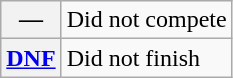<table class="wikitable">
<tr>
<th scope="row">—</th>
<td>Did not compete</td>
</tr>
<tr>
<th scope="row"><a href='#'>DNF</a></th>
<td>Did not finish</td>
</tr>
</table>
